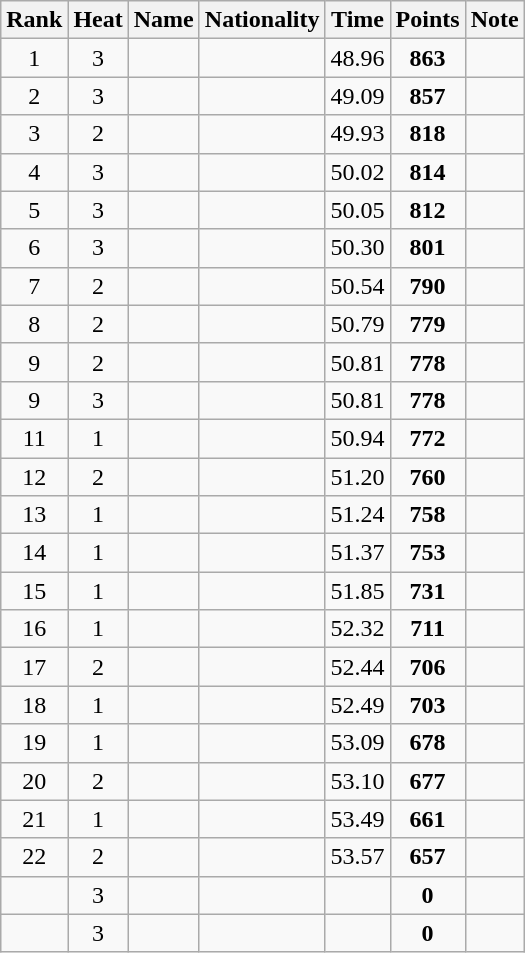<table class="wikitable sortable" style="text-align:center">
<tr>
<th>Rank</th>
<th>Heat</th>
<th>Name</th>
<th>Nationality</th>
<th>Time</th>
<th>Points</th>
<th>Note</th>
</tr>
<tr>
<td>1</td>
<td>3</td>
<td align=left></td>
<td align=left></td>
<td>48.96</td>
<td><strong>863</strong></td>
<td></td>
</tr>
<tr>
<td>2</td>
<td>3</td>
<td align=left></td>
<td align=left></td>
<td>49.09</td>
<td><strong>857</strong></td>
<td></td>
</tr>
<tr>
<td>3</td>
<td>2</td>
<td align=left></td>
<td align=left></td>
<td>49.93</td>
<td><strong>818</strong></td>
<td></td>
</tr>
<tr>
<td>4</td>
<td>3</td>
<td align=left></td>
<td align=left></td>
<td>50.02</td>
<td><strong>814</strong></td>
<td></td>
</tr>
<tr>
<td>5</td>
<td>3</td>
<td align=left></td>
<td align=left></td>
<td>50.05</td>
<td><strong>812</strong></td>
<td></td>
</tr>
<tr>
<td>6</td>
<td>3</td>
<td align=left></td>
<td align=left></td>
<td>50.30</td>
<td><strong>801</strong></td>
<td></td>
</tr>
<tr>
<td>7</td>
<td>2</td>
<td align=left></td>
<td align=left></td>
<td>50.54</td>
<td><strong>790</strong></td>
<td></td>
</tr>
<tr>
<td>8</td>
<td>2</td>
<td align=left></td>
<td align=left></td>
<td>50.79</td>
<td><strong>779</strong></td>
<td></td>
</tr>
<tr>
<td>9</td>
<td>2</td>
<td align=left></td>
<td align=left></td>
<td>50.81</td>
<td><strong>778</strong></td>
<td></td>
</tr>
<tr>
<td>9</td>
<td>3</td>
<td align=left></td>
<td align=left></td>
<td>50.81</td>
<td><strong>778</strong></td>
<td></td>
</tr>
<tr>
<td>11</td>
<td>1</td>
<td align=left></td>
<td align=left></td>
<td>50.94</td>
<td><strong>772</strong></td>
<td></td>
</tr>
<tr>
<td>12</td>
<td>2</td>
<td align=left></td>
<td align=left></td>
<td>51.20</td>
<td><strong>760</strong></td>
<td></td>
</tr>
<tr>
<td>13</td>
<td>1</td>
<td align=left></td>
<td align=left></td>
<td>51.24</td>
<td><strong>758</strong></td>
<td></td>
</tr>
<tr>
<td>14</td>
<td>1</td>
<td align=left></td>
<td align=left></td>
<td>51.37</td>
<td><strong>753</strong></td>
<td></td>
</tr>
<tr>
<td>15</td>
<td>1</td>
<td align=left></td>
<td align=left></td>
<td>51.85</td>
<td><strong>731</strong></td>
<td></td>
</tr>
<tr>
<td>16</td>
<td>1</td>
<td align=left></td>
<td align=left></td>
<td>52.32</td>
<td><strong>711</strong></td>
<td></td>
</tr>
<tr>
<td>17</td>
<td>2</td>
<td align=left></td>
<td align=left></td>
<td>52.44</td>
<td><strong>706</strong></td>
<td></td>
</tr>
<tr>
<td>18</td>
<td>1</td>
<td align=left></td>
<td align=left></td>
<td>52.49</td>
<td><strong>703</strong></td>
<td></td>
</tr>
<tr>
<td>19</td>
<td>1</td>
<td align=left></td>
<td align=left></td>
<td>53.09</td>
<td><strong>678</strong></td>
<td></td>
</tr>
<tr>
<td>20</td>
<td>2</td>
<td align=left></td>
<td align=left></td>
<td>53.10</td>
<td><strong>677</strong></td>
<td></td>
</tr>
<tr>
<td>21</td>
<td>1</td>
<td align=left></td>
<td align=left></td>
<td>53.49</td>
<td><strong>661</strong></td>
<td></td>
</tr>
<tr>
<td>22</td>
<td>2</td>
<td align=left></td>
<td align=left></td>
<td>53.57</td>
<td><strong>657</strong></td>
<td></td>
</tr>
<tr>
<td></td>
<td>3</td>
<td align=left></td>
<td align=left></td>
<td></td>
<td><strong>0</strong></td>
<td></td>
</tr>
<tr>
<td></td>
<td>3</td>
<td align=left></td>
<td align=left></td>
<td></td>
<td><strong>0</strong></td>
<td></td>
</tr>
</table>
